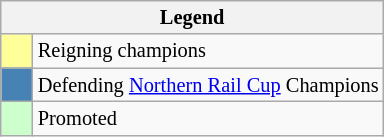<table class="wikitable" style="font-size: 85%">
<tr>
<th colspan=2>Legend</th>
</tr>
<tr>
<td style="background:#ff9; width:15px;"> </td>
<td>Reigning champions</td>
</tr>
<tr>
<td style="background:#4682b4; width:15px;"> </td>
<td>Defending <a href='#'>Northern Rail Cup</a> Champions</td>
</tr>
<tr>
<td style="background:#CCFFCC; width:15px;"> </td>
<td>Promoted</td>
</tr>
</table>
